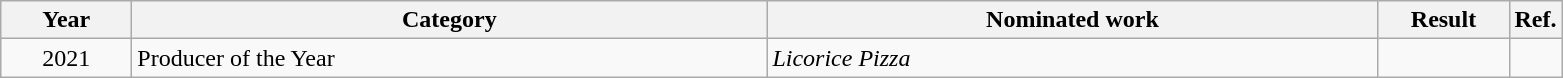<table class="wikitable">
<tr>
<th scope="col" style="width:5em;">Year</th>
<th scope="col" style="width:26em;">Category</th>
<th scope="col" style="width:25em;">Nominated work</th>
<th scope="col" style="width:5em;">Result</th>
<th>Ref.</th>
</tr>
<tr>
<td style="text-align:center;">2021</td>
<td>Producer of the Year</td>
<td><em>Licorice Pizza</em></td>
<td></td>
<td></td>
</tr>
</table>
